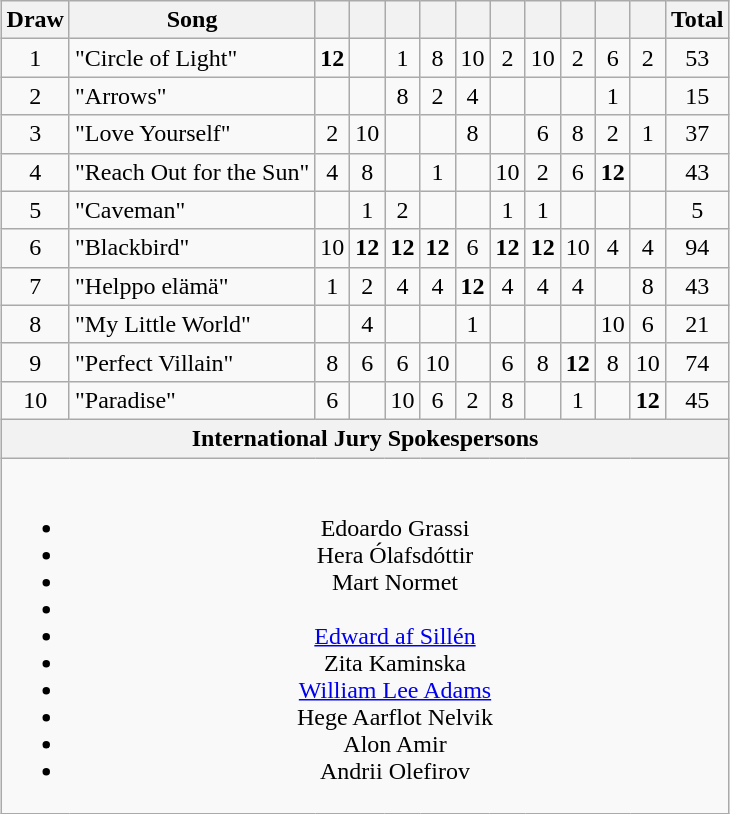<table class="wikitable collapsible" style="margin: 1em auto 1em auto; text-align:center;">
<tr>
<th>Draw</th>
<th>Song</th>
<th><br></th>
<th><br></th>
<th><br></th>
<th><br></th>
<th><br></th>
<th><br></th>
<th><br></th>
<th><br></th>
<th><br></th>
<th><br></th>
<th>Total</th>
</tr>
<tr>
<td>1</td>
<td align="left">"Circle of Light"</td>
<td><strong>12</strong></td>
<td></td>
<td>1</td>
<td>8</td>
<td>10</td>
<td>2</td>
<td>10</td>
<td>2</td>
<td>6</td>
<td>2</td>
<td>53</td>
</tr>
<tr>
<td>2</td>
<td align="left">"Arrows"</td>
<td></td>
<td></td>
<td>8</td>
<td>2</td>
<td>4</td>
<td></td>
<td></td>
<td></td>
<td>1</td>
<td></td>
<td>15</td>
</tr>
<tr>
<td>3</td>
<td align="left">"Love Yourself"</td>
<td>2</td>
<td>10</td>
<td></td>
<td></td>
<td>8</td>
<td></td>
<td>6</td>
<td>8</td>
<td>2</td>
<td>1</td>
<td>37</td>
</tr>
<tr>
<td>4</td>
<td align="left">"Reach Out for the Sun"</td>
<td>4</td>
<td>8</td>
<td></td>
<td>1</td>
<td></td>
<td>10</td>
<td>2</td>
<td>6</td>
<td><strong>12</strong></td>
<td></td>
<td>43</td>
</tr>
<tr>
<td>5</td>
<td align="left">"Caveman"</td>
<td></td>
<td>1</td>
<td>2</td>
<td></td>
<td></td>
<td>1</td>
<td>1</td>
<td></td>
<td></td>
<td></td>
<td>5</td>
</tr>
<tr>
<td>6</td>
<td align="left">"Blackbird"</td>
<td>10</td>
<td><strong>12</strong></td>
<td><strong>12</strong></td>
<td><strong>12</strong></td>
<td>6</td>
<td><strong>12</strong></td>
<td><strong>12</strong></td>
<td>10</td>
<td>4</td>
<td>4</td>
<td>94</td>
</tr>
<tr>
<td>7</td>
<td align="left">"Helppo elämä"</td>
<td>1</td>
<td>2</td>
<td>4</td>
<td>4</td>
<td><strong>12</strong></td>
<td>4</td>
<td>4</td>
<td>4</td>
<td></td>
<td>8</td>
<td>43</td>
</tr>
<tr>
<td>8</td>
<td align="left">"My Little World"</td>
<td></td>
<td>4</td>
<td></td>
<td></td>
<td>1</td>
<td></td>
<td></td>
<td></td>
<td>10</td>
<td>6</td>
<td>21</td>
</tr>
<tr>
<td>9</td>
<td align="left">"Perfect Villain"</td>
<td>8</td>
<td>6</td>
<td>6</td>
<td>10</td>
<td></td>
<td>6</td>
<td>8</td>
<td><strong>12</strong></td>
<td>8</td>
<td>10</td>
<td>74</td>
</tr>
<tr>
<td>10</td>
<td align="left">"Paradise"</td>
<td>6</td>
<td></td>
<td>10</td>
<td>6</td>
<td>2</td>
<td>8</td>
<td></td>
<td>1</td>
<td></td>
<td><strong>12</strong></td>
<td>45</td>
</tr>
<tr>
<th colspan="13">International Jury Spokespersons</th>
</tr>
<tr>
<td colspan="13"><br><ul><li> Edoardo Grassi</li><li> Hera Ólafsdóttir</li><li> Mart Normet</li><li> </li><li> <a href='#'>Edward af Sillén</a></li><li> Zita Kaminska</li><li> <a href='#'>William Lee Adams</a></li><li> Hege Aarflot Nelvik</li><li> Alon Amir</li><li> Andrii Olefirov</li></ul></td>
</tr>
</table>
